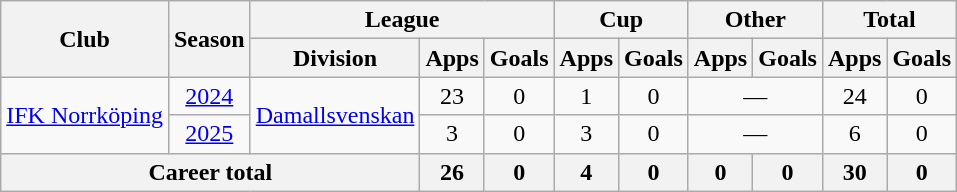<table class="wikitable" style="text-align: center;">
<tr>
<th rowspan="2">Club</th>
<th rowspan="2">Season</th>
<th colspan="3">League</th>
<th colspan="2">Cup</th>
<th colspan="2">Other</th>
<th colspan="2">Total</th>
</tr>
<tr>
<th>Division</th>
<th>Apps</th>
<th>Goals</th>
<th>Apps</th>
<th>Goals</th>
<th>Apps</th>
<th>Goals</th>
<th>Apps</th>
<th>Goals</th>
</tr>
<tr>
<td rowspan="2"><a href='#'>IFK Norrköping</a></td>
<td><a href='#'>2024</a></td>
<td rowspan="2"><a href='#'>Damallsvenskan</a></td>
<td>23</td>
<td>0</td>
<td>1</td>
<td>0</td>
<td colspan="2">—</td>
<td>24</td>
<td>0</td>
</tr>
<tr>
<td><a href='#'>2025</a></td>
<td>3</td>
<td>0</td>
<td>3</td>
<td>0</td>
<td colspan="2">—</td>
<td>6</td>
<td>0</td>
</tr>
<tr>
<th colspan="3">Career total</th>
<th>26</th>
<th>0</th>
<th>4</th>
<th>0</th>
<th>0</th>
<th>0</th>
<th>30</th>
<th>0</th>
</tr>
</table>
